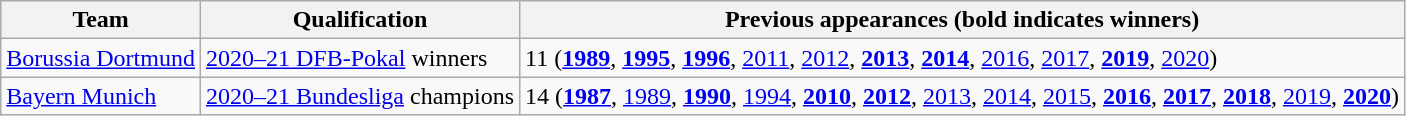<table class="wikitable">
<tr>
<th>Team</th>
<th>Qualification</th>
<th>Previous appearances (bold indicates winners)</th>
</tr>
<tr>
<td><a href='#'>Borussia Dortmund</a></td>
<td><a href='#'>2020–21 DFB-Pokal</a> winners</td>
<td>11 (<strong><a href='#'>1989</a></strong>, <strong><a href='#'>1995</a></strong>, <strong><a href='#'>1996</a></strong>, <a href='#'>2011</a>, <a href='#'>2012</a>, <strong><a href='#'>2013</a></strong>, <strong><a href='#'>2014</a></strong>, <a href='#'>2016</a>, <a href='#'>2017</a>, <strong><a href='#'>2019</a></strong>, <a href='#'>2020</a>)</td>
</tr>
<tr>
<td><a href='#'>Bayern Munich</a></td>
<td><a href='#'>2020–21 Bundesliga</a> champions</td>
<td>14 (<strong><a href='#'>1987</a></strong>, <a href='#'>1989</a>, <strong><a href='#'>1990</a></strong>, <a href='#'>1994</a>, <strong><a href='#'>2010</a></strong>, <strong><a href='#'>2012</a></strong>, <a href='#'>2013</a>, <a href='#'>2014</a>, <a href='#'>2015</a>, <strong><a href='#'>2016</a></strong>, <strong><a href='#'>2017</a></strong>, <strong><a href='#'>2018</a></strong>, <a href='#'>2019</a>, <strong><a href='#'>2020</a></strong>)</td>
</tr>
</table>
